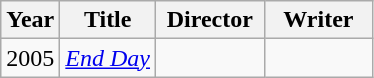<table class="wikitable">
<tr>
<th>Year</th>
<th>Title</th>
<th width=65>Director</th>
<th width=65>Writer</th>
</tr>
<tr>
<td>2005</td>
<td><em><a href='#'>End Day</a></em></td>
<td></td>
<td></td>
</tr>
</table>
